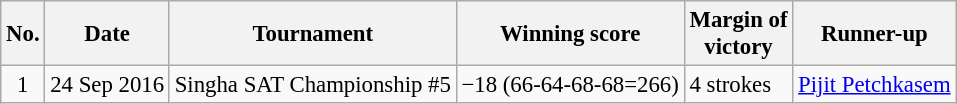<table class="wikitable" style="font-size:95%;">
<tr>
<th>No.</th>
<th>Date</th>
<th>Tournament</th>
<th>Winning score</th>
<th>Margin of<br>victory</th>
<th>Runner-up</th>
</tr>
<tr>
<td align=center>1</td>
<td align=right>24 Sep 2016</td>
<td>Singha SAT Championship #5</td>
<td>−18 (66-64-68-68=266)</td>
<td>4 strokes</td>
<td> <a href='#'>Pijit Petchkasem</a></td>
</tr>
</table>
